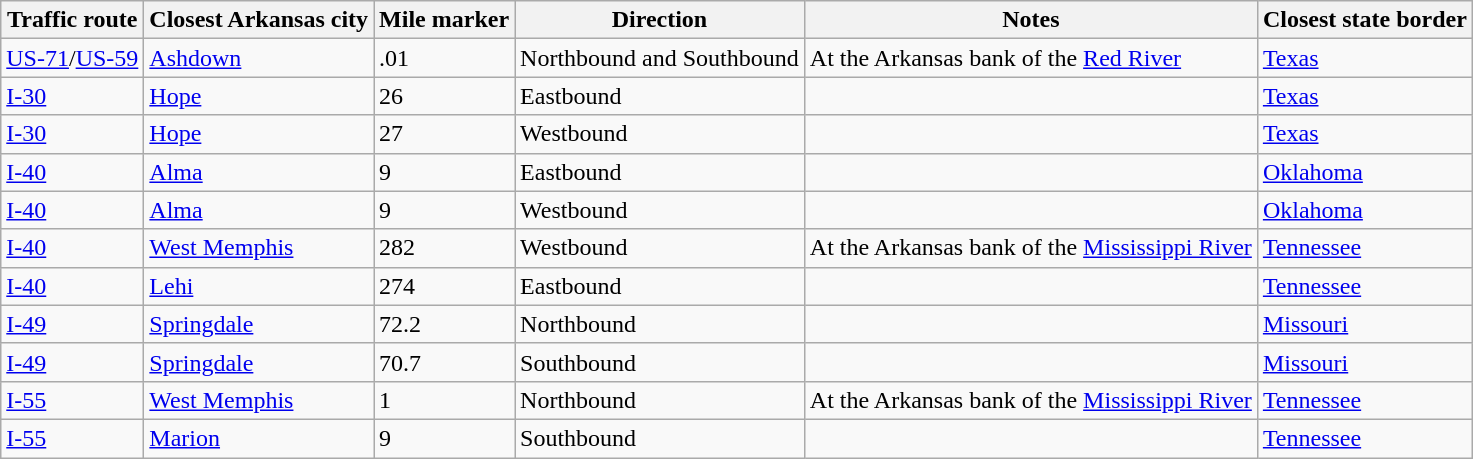<table class="wikitable">
<tr>
<th>Traffic route</th>
<th>Closest Arkansas city</th>
<th>Mile marker</th>
<th>Direction</th>
<th>Notes</th>
<th>Closest state border</th>
</tr>
<tr>
<td><a href='#'>US-71</a>/<a href='#'>US-59</a></td>
<td><a href='#'>Ashdown</a></td>
<td>.01</td>
<td>Northbound and Southbound</td>
<td>At the Arkansas bank of the <a href='#'>Red River</a></td>
<td><a href='#'>Texas</a></td>
</tr>
<tr>
<td><a href='#'>I-30</a></td>
<td><a href='#'>Hope</a></td>
<td>26</td>
<td>Eastbound</td>
<td></td>
<td><a href='#'>Texas</a></td>
</tr>
<tr>
<td><a href='#'>I-30</a></td>
<td><a href='#'>Hope</a></td>
<td>27</td>
<td>Westbound</td>
<td></td>
<td><a href='#'>Texas</a></td>
</tr>
<tr>
<td><a href='#'>I-40</a></td>
<td><a href='#'>Alma</a></td>
<td>9</td>
<td>Eastbound</td>
<td></td>
<td><a href='#'>Oklahoma</a></td>
</tr>
<tr>
<td><a href='#'>I-40</a></td>
<td><a href='#'>Alma</a></td>
<td>9</td>
<td>Westbound</td>
<td></td>
<td><a href='#'>Oklahoma</a></td>
</tr>
<tr>
<td><a href='#'>I-40</a></td>
<td><a href='#'>West Memphis</a></td>
<td>282</td>
<td>Westbound</td>
<td>At the Arkansas bank of the <a href='#'>Mississippi River</a></td>
<td><a href='#'>Tennessee</a></td>
</tr>
<tr>
<td><a href='#'>I-40</a></td>
<td><a href='#'>Lehi</a></td>
<td>274</td>
<td>Eastbound</td>
<td></td>
<td><a href='#'>Tennessee</a></td>
</tr>
<tr>
<td><a href='#'>I-49</a></td>
<td><a href='#'>Springdale</a></td>
<td>72.2</td>
<td>Northbound</td>
<td></td>
<td><a href='#'>Missouri</a></td>
</tr>
<tr>
<td><a href='#'>I-49</a></td>
<td><a href='#'>Springdale</a></td>
<td>70.7</td>
<td>Southbound</td>
<td></td>
<td><a href='#'>Missouri</a></td>
</tr>
<tr>
<td><a href='#'>I-55</a></td>
<td><a href='#'>West Memphis</a></td>
<td>1</td>
<td>Northbound</td>
<td>At the Arkansas bank of the <a href='#'>Mississippi River</a></td>
<td><a href='#'>Tennessee</a></td>
</tr>
<tr>
<td><a href='#'>I-55</a></td>
<td><a href='#'>Marion</a></td>
<td>9</td>
<td>Southbound</td>
<td></td>
<td><a href='#'>Tennessee</a></td>
</tr>
</table>
